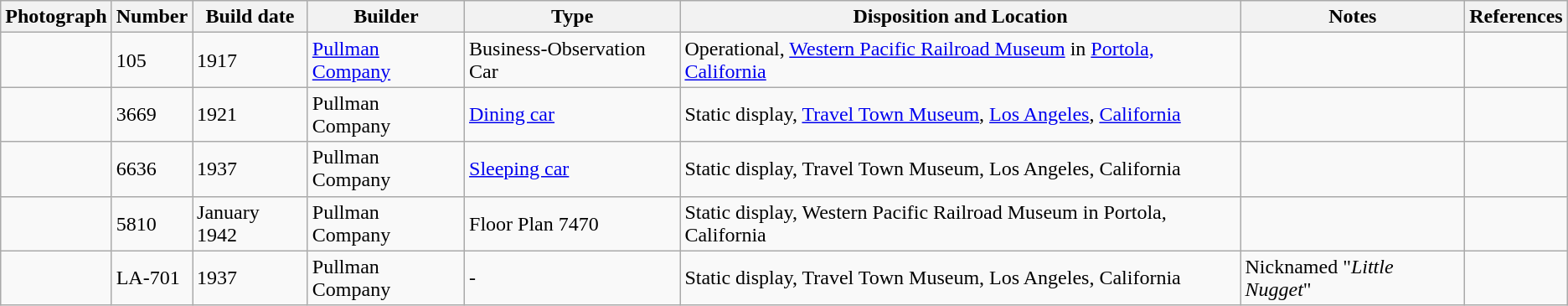<table class="wikitable">
<tr>
<th>Photograph</th>
<th>Number</th>
<th>Build date</th>
<th>Builder</th>
<th>Type</th>
<th>Disposition and Location</th>
<th>Notes</th>
<th>References</th>
</tr>
<tr>
<td></td>
<td>105</td>
<td>1917</td>
<td><a href='#'>Pullman Company</a></td>
<td>Business-Observation Car</td>
<td>Operational, <a href='#'>Western Pacific Railroad Museum</a> in <a href='#'>Portola, California</a></td>
<td></td>
<td></td>
</tr>
<tr>
<td></td>
<td>3669</td>
<td>1921</td>
<td>Pullman Company</td>
<td><a href='#'>Dining car</a></td>
<td>Static display, <a href='#'>Travel Town Museum</a>, <a href='#'>Los Angeles</a>, <a href='#'>California</a></td>
<td></td>
<td></td>
</tr>
<tr>
<td></td>
<td>6636</td>
<td>1937</td>
<td>Pullman Company</td>
<td><a href='#'>Sleeping car</a></td>
<td>Static display, Travel Town Museum, Los Angeles, California</td>
<td></td>
<td></td>
</tr>
<tr>
<td></td>
<td>5810</td>
<td>January 1942</td>
<td>Pullman Company</td>
<td>Floor Plan 7470</td>
<td>Static display, Western Pacific Railroad Museum in Portola, California</td>
<td></td>
<td></td>
</tr>
<tr>
<td></td>
<td>LA-701</td>
<td>1937</td>
<td>Pullman Company</td>
<td>-</td>
<td>Static display, Travel Town Museum, Los Angeles, California</td>
<td>Nicknamed "<em>Little Nugget</em>"</td>
<td></td>
</tr>
</table>
